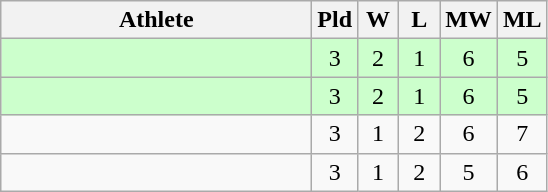<table class="wikitable" style="text-align:center">
<tr>
<th width=200>Athlete</th>
<th width=20>Pld</th>
<th width=20>W</th>
<th width=20>L</th>
<th width=20>MW</th>
<th width=20>ML</th>
</tr>
<tr bgcolor="ccffcc">
<td style="text-align:left"></td>
<td>3</td>
<td>2</td>
<td>1</td>
<td>6</td>
<td>5</td>
</tr>
<tr bgcolor="ccffcc">
<td style="text-align:left"></td>
<td>3</td>
<td>2</td>
<td>1</td>
<td>6</td>
<td>5</td>
</tr>
<tr>
<td style="text-align:left"></td>
<td>3</td>
<td>1</td>
<td>2</td>
<td>6</td>
<td>7</td>
</tr>
<tr>
<td style="text-align:left"></td>
<td>3</td>
<td>1</td>
<td>2</td>
<td>5</td>
<td>6</td>
</tr>
</table>
